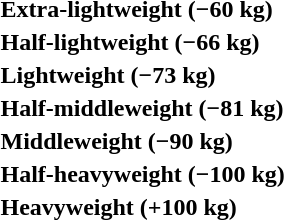<table>
<tr>
<th rowspan=2 style="text-align:left;">Extra-lightweight (−60 kg)</th>
<td rowspan=2></td>
<td rowspan=2></td>
<td></td>
</tr>
<tr>
<td></td>
</tr>
<tr>
<th rowspan=2 style="text-align:left;">Half-lightweight (−66 kg)</th>
<td rowspan=2></td>
<td rowspan=2></td>
<td></td>
</tr>
<tr>
<td></td>
</tr>
<tr>
<th rowspan=2 style="text-align:left;">Lightweight (−73 kg)</th>
<td rowspan=2></td>
<td rowspan=2></td>
<td></td>
</tr>
<tr>
<td></td>
</tr>
<tr>
<th rowspan=2 style="text-align:left;">Half-middleweight (−81 kg)</th>
<td rowspan=2></td>
<td rowspan=2></td>
<td></td>
</tr>
<tr>
<td></td>
</tr>
<tr>
<th rowspan=2 style="text-align:left;">Middleweight (−90 kg)</th>
<td rowspan=2></td>
<td rowspan=2></td>
<td></td>
</tr>
<tr>
<td></td>
</tr>
<tr>
<th rowspan=2 style="text-align:left;">Half-heavyweight (−100 kg)</th>
<td rowspan=2></td>
<td rowspan=2></td>
<td></td>
</tr>
<tr>
<td></td>
</tr>
<tr>
<th rowspan=2 style="text-align:left;">Heavyweight (+100 kg)</th>
<td rowspan=2></td>
<td rowspan=2></td>
<td></td>
</tr>
<tr>
<td></td>
</tr>
</table>
